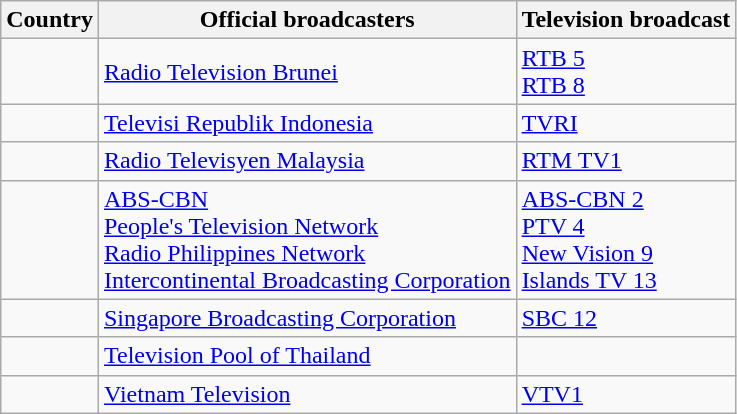<table class="wikitable">
<tr>
<th>Country</th>
<th>Official broadcasters</th>
<th>Television broadcast</th>
</tr>
<tr>
<td></td>
<td><a href='#'>Radio Television Brunei</a></td>
<td><a href='#'>RTB 5</a> <br> <a href='#'>RTB 8</a></td>
</tr>
<tr>
<td></td>
<td><a href='#'>Televisi Republik Indonesia</a></td>
<td><a href='#'>TVRI</a></td>
</tr>
<tr>
<td></td>
<td><a href='#'>Radio Televisyen Malaysia</a></td>
<td><a href='#'>RTM TV1</a></td>
</tr>
<tr>
<td></td>
<td><a href='#'>ABS-CBN</a> <br> <a href='#'>People's Television Network</a> <br><a href='#'>Radio Philippines Network</a><br> <a href='#'>Intercontinental Broadcasting Corporation</a></td>
<td><a href='#'>ABS-CBN 2</a> <br> <a href='#'>PTV 4</a> <br> <a href='#'>New Vision 9</a> <br> <a href='#'>Islands TV 13</a></td>
</tr>
<tr>
<td></td>
<td><a href='#'>Singapore Broadcasting Corporation</a></td>
<td><a href='#'>SBC 12</a></td>
</tr>
<tr>
<td></td>
<td><a href='#'>Television Pool of Thailand</a></td>
</tr>
<tr>
<td></td>
<td><a href='#'>Vietnam Television</a></td>
<td><a href='#'>VTV1</a></td>
</tr>
</table>
